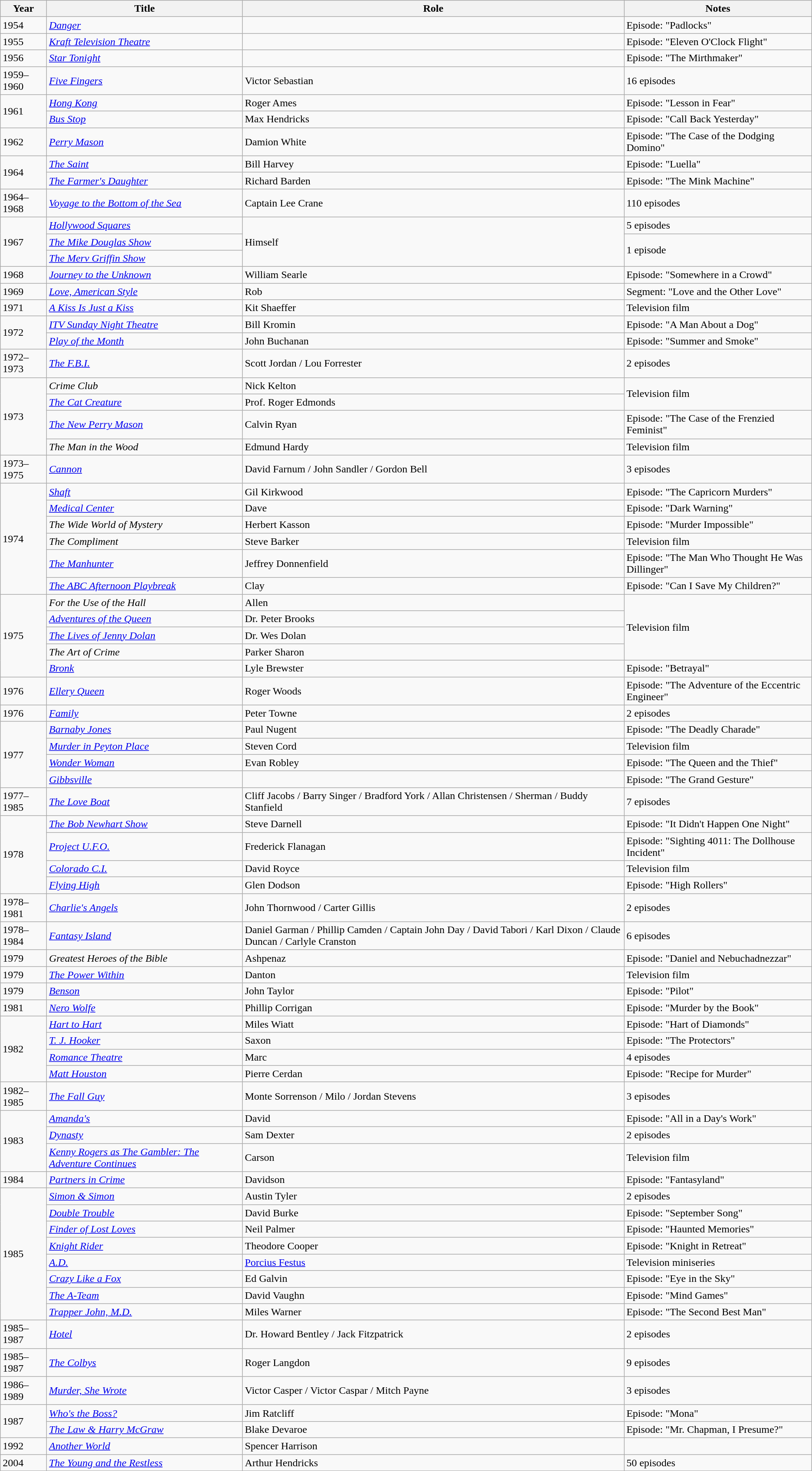<table class="wikitable sortable">
<tr>
<th>Year</th>
<th>Title</th>
<th>Role</th>
<th class="unsortable">Notes</th>
</tr>
<tr>
<td>1954</td>
<td><em><a href='#'>Danger</a></em></td>
<td></td>
<td>Episode: "Padlocks"</td>
</tr>
<tr>
<td>1955</td>
<td><em><a href='#'>Kraft Television Theatre</a></em></td>
<td></td>
<td>Episode: "Eleven O'Clock Flight"</td>
</tr>
<tr>
<td>1956</td>
<td><em><a href='#'>Star Tonight</a></em></td>
<td></td>
<td>Episode: "The Mirthmaker"</td>
</tr>
<tr>
<td>1959–1960</td>
<td><em><a href='#'>Five Fingers</a></em></td>
<td>Victor Sebastian</td>
<td>16 episodes</td>
</tr>
<tr>
<td rowspan="2">1961</td>
<td><em><a href='#'>Hong Kong</a></em></td>
<td>Roger Ames</td>
<td>Episode: "Lesson in Fear"</td>
</tr>
<tr>
<td><em><a href='#'>Bus Stop</a></em></td>
<td>Max Hendricks</td>
<td>Episode: "Call Back Yesterday"</td>
</tr>
<tr>
<td>1962</td>
<td><em><a href='#'>Perry Mason</a></em></td>
<td>Damion White</td>
<td>Episode: "The Case of the Dodging Domino"</td>
</tr>
<tr>
<td rowspan="2">1964</td>
<td><em><a href='#'>The Saint</a></em></td>
<td>Bill Harvey</td>
<td>Episode: "Luella"</td>
</tr>
<tr>
<td><em><a href='#'>The Farmer's Daughter</a></em></td>
<td>Richard Barden</td>
<td>Episode: "The Mink Machine"</td>
</tr>
<tr>
<td>1964–1968</td>
<td><em><a href='#'>Voyage to the Bottom of the Sea</a></em></td>
<td>Captain Lee Crane</td>
<td>110 episodes</td>
</tr>
<tr>
<td rowspan="3">1967</td>
<td><em><a href='#'>Hollywood Squares</a></em></td>
<td rowspan="3">Himself</td>
<td>5 episodes</td>
</tr>
<tr>
<td><em><a href='#'>The Mike Douglas Show</a></em></td>
<td rowspan="2">1 episode</td>
</tr>
<tr>
<td><em><a href='#'>The Merv Griffin Show</a></em></td>
</tr>
<tr>
<td>1968</td>
<td><em><a href='#'>Journey to the Unknown</a></em></td>
<td>William Searle</td>
<td>Episode: "Somewhere in a Crowd"</td>
</tr>
<tr>
<td>1969</td>
<td><em><a href='#'>Love, American Style</a></em></td>
<td>Rob</td>
<td>Segment: "Love and the Other Love"</td>
</tr>
<tr>
<td>1971</td>
<td><em><a href='#'>A Kiss Is Just a Kiss</a></em></td>
<td>Kit Shaeffer</td>
<td>Television film</td>
</tr>
<tr>
<td rowspan="2">1972</td>
<td><em><a href='#'>ITV Sunday Night Theatre</a></em></td>
<td>Bill Kromin</td>
<td>Episode: "A Man About a Dog"</td>
</tr>
<tr>
<td><em><a href='#'>Play of the Month</a></em></td>
<td>John Buchanan</td>
<td>Episode: "Summer and Smoke"</td>
</tr>
<tr>
<td>1972–1973</td>
<td><em><a href='#'>The F.B.I.</a></em></td>
<td>Scott Jordan / Lou Forrester</td>
<td>2 episodes</td>
</tr>
<tr>
<td rowspan="4">1973</td>
<td><em>Crime Club</em></td>
<td>Nick Kelton</td>
<td rowspan="2">Television film</td>
</tr>
<tr>
<td><em><a href='#'>The Cat Creature</a></em></td>
<td>Prof. Roger Edmonds</td>
</tr>
<tr>
<td><em><a href='#'>The New Perry Mason</a></em></td>
<td>Calvin Ryan</td>
<td>Episode: "The Case of the Frenzied Feminist"</td>
</tr>
<tr>
<td><em>The Man in the Wood</em></td>
<td>Edmund Hardy</td>
<td>Television film</td>
</tr>
<tr>
<td>1973–1975</td>
<td><em><a href='#'>Cannon</a></em></td>
<td>David Farnum / John Sandler / Gordon Bell</td>
<td>3 episodes</td>
</tr>
<tr>
<td rowspan="6">1974</td>
<td><em><a href='#'>Shaft</a></em></td>
<td>Gil Kirkwood</td>
<td>Episode: "The Capricorn Murders"</td>
</tr>
<tr>
<td><em><a href='#'>Medical Center</a></em></td>
<td>Dave</td>
<td>Episode: "Dark Warning"</td>
</tr>
<tr>
<td><em>The Wide World of Mystery</em></td>
<td>Herbert Kasson</td>
<td>Episode: "Murder Impossible"</td>
</tr>
<tr>
<td><em>The Compliment</em></td>
<td>Steve Barker</td>
<td>Television film</td>
</tr>
<tr>
<td><em><a href='#'>The Manhunter</a></em></td>
<td>Jeffrey Donnenfield</td>
<td>Episode: "The Man Who Thought He Was Dillinger"</td>
</tr>
<tr>
<td><em><a href='#'>The ABC Afternoon Playbreak</a></em></td>
<td>Clay</td>
<td>Episode: "Can I Save My Children?"</td>
</tr>
<tr>
<td rowspan="5">1975</td>
<td><em>For the Use of the Hall</em></td>
<td>Allen</td>
<td rowspan="4">Television film</td>
</tr>
<tr>
<td><em><a href='#'>Adventures of the Queen</a></em></td>
<td>Dr. Peter Brooks</td>
</tr>
<tr>
<td><em><a href='#'>The Lives of Jenny Dolan</a></em></td>
<td>Dr. Wes Dolan</td>
</tr>
<tr>
<td><em>The Art of Crime</em></td>
<td>Parker Sharon</td>
</tr>
<tr>
<td><em><a href='#'>Bronk</a></em></td>
<td>Lyle Brewster</td>
<td>Episode: "Betrayal"</td>
</tr>
<tr>
<td>1976</td>
<td><em><a href='#'>Ellery Queen</a></em></td>
<td>Roger Woods</td>
<td>Episode: "The Adventure of the Eccentric Engineer"</td>
</tr>
<tr>
<td>1976</td>
<td><em><a href='#'>Family</a></em></td>
<td>Peter Towne</td>
<td>2 episodes</td>
</tr>
<tr>
<td rowspan="4">1977</td>
<td><em><a href='#'>Barnaby Jones</a></em></td>
<td>Paul Nugent</td>
<td>Episode: "The Deadly Charade"</td>
</tr>
<tr>
<td><em><a href='#'>Murder in Peyton Place</a></em></td>
<td>Steven Cord</td>
<td>Television film</td>
</tr>
<tr>
<td><em><a href='#'>Wonder Woman</a></em></td>
<td>Evan Robley</td>
<td>Episode: "The Queen and the Thief"</td>
</tr>
<tr>
<td><em><a href='#'>Gibbsville</a></em></td>
<td></td>
<td>Episode: "The Grand Gesture"</td>
</tr>
<tr>
<td>1977–1985</td>
<td><em><a href='#'>The Love Boat</a></em></td>
<td>Cliff Jacobs / Barry Singer / Bradford York / Allan Christensen / Sherman / Buddy Stanfield</td>
<td>7 episodes</td>
</tr>
<tr>
<td rowspan="4">1978</td>
<td><em><a href='#'>The Bob Newhart Show</a></em></td>
<td>Steve Darnell</td>
<td>Episode: "It Didn't Happen One Night"</td>
</tr>
<tr>
<td><em><a href='#'>Project U.F.O.</a></em></td>
<td>Frederick Flanagan</td>
<td>Episode: "Sighting 4011: The Dollhouse Incident"</td>
</tr>
<tr>
<td><em><a href='#'>Colorado C.I.</a></em></td>
<td>David Royce</td>
<td>Television film</td>
</tr>
<tr>
<td><em><a href='#'>Flying High</a></em></td>
<td>Glen Dodson</td>
<td>Episode: "High Rollers"</td>
</tr>
<tr>
<td>1978–1981</td>
<td><em><a href='#'>Charlie's Angels</a></em></td>
<td>John Thornwood / Carter Gillis</td>
<td>2 episodes</td>
</tr>
<tr>
<td>1978–1984</td>
<td><em><a href='#'>Fantasy Island</a></em></td>
<td>Daniel Garman / Phillip Camden / Captain John Day / David Tabori / Karl Dixon / Claude Duncan / Carlyle Cranston</td>
<td>6 episodes</td>
</tr>
<tr>
<td>1979</td>
<td><em>Greatest Heroes of the Bible</em></td>
<td>Ashpenaz</td>
<td>Episode: "Daniel and Nebuchadnezzar"</td>
</tr>
<tr>
<td>1979</td>
<td><em><a href='#'>The Power Within</a></em></td>
<td>Danton</td>
<td>Television film</td>
</tr>
<tr>
<td>1979</td>
<td><em><a href='#'>Benson</a></em></td>
<td>John Taylor</td>
<td>Episode: "Pilot"</td>
</tr>
<tr>
<td>1981</td>
<td><em><a href='#'>Nero Wolfe</a></em></td>
<td>Phillip Corrigan</td>
<td>Episode: "Murder by the Book"</td>
</tr>
<tr>
<td rowspan="4">1982</td>
<td><em><a href='#'>Hart to Hart</a></em></td>
<td>Miles Wiatt</td>
<td>Episode: "Hart of Diamonds"</td>
</tr>
<tr>
<td><em><a href='#'>T. J. Hooker</a></em></td>
<td>Saxon</td>
<td>Episode: "The Protectors"</td>
</tr>
<tr>
<td><em><a href='#'>Romance Theatre</a></em></td>
<td>Marc</td>
<td>4 episodes</td>
</tr>
<tr>
<td><em><a href='#'>Matt Houston</a></em></td>
<td>Pierre Cerdan</td>
<td>Episode: "Recipe for Murder"</td>
</tr>
<tr>
<td>1982–1985</td>
<td><em><a href='#'>The Fall Guy</a></em></td>
<td>Monte Sorrenson / Milo / Jordan Stevens</td>
<td>3 episodes</td>
</tr>
<tr>
<td rowspan="3">1983</td>
<td><em><a href='#'>Amanda's</a></em></td>
<td>David</td>
<td>Episode: "All in a Day's Work"</td>
</tr>
<tr>
<td><em><a href='#'>Dynasty</a></em></td>
<td>Sam Dexter</td>
<td>2 episodes</td>
</tr>
<tr>
<td><em><a href='#'>Kenny Rogers as The Gambler: The Adventure Continues</a></em></td>
<td>Carson</td>
<td>Television film</td>
</tr>
<tr>
<td>1984</td>
<td><em><a href='#'>Partners in Crime</a></em></td>
<td>Davidson</td>
<td>Episode: "Fantasyland"</td>
</tr>
<tr>
<td rowspan="8">1985</td>
<td><em><a href='#'>Simon & Simon</a></em></td>
<td>Austin Tyler</td>
<td>2 episodes</td>
</tr>
<tr>
<td><em><a href='#'>Double Trouble</a></em></td>
<td>David Burke</td>
<td>Episode: "September Song"</td>
</tr>
<tr>
<td><em><a href='#'>Finder of Lost Loves</a></em></td>
<td>Neil Palmer</td>
<td>Episode: "Haunted Memories"</td>
</tr>
<tr>
<td><em><a href='#'>Knight Rider</a></em></td>
<td>Theodore Cooper</td>
<td>Episode: "Knight in Retreat"</td>
</tr>
<tr>
<td><em><a href='#'>A.D.</a></em></td>
<td><a href='#'>Porcius Festus</a></td>
<td>Television miniseries</td>
</tr>
<tr>
<td><em><a href='#'>Crazy Like a Fox</a></em></td>
<td>Ed Galvin</td>
<td>Episode: "Eye in the Sky"</td>
</tr>
<tr>
<td><em><a href='#'>The A-Team</a></em></td>
<td>David Vaughn</td>
<td>Episode: "Mind Games"</td>
</tr>
<tr>
<td><em><a href='#'>Trapper John, M.D.</a></em></td>
<td>Miles Warner</td>
<td>Episode: "The Second Best Man"</td>
</tr>
<tr>
<td>1985–1987</td>
<td><em><a href='#'>Hotel</a></em></td>
<td>Dr. Howard Bentley / Jack Fitzpatrick</td>
<td>2 episodes</td>
</tr>
<tr>
<td>1985–1987</td>
<td><em><a href='#'>The Colbys</a></em></td>
<td>Roger Langdon</td>
<td>9 episodes</td>
</tr>
<tr>
<td>1986–1989</td>
<td><em><a href='#'>Murder, She Wrote</a></em></td>
<td>Victor Casper / Victor Caspar / Mitch Payne</td>
<td>3 episodes</td>
</tr>
<tr>
<td rowspan="2">1987</td>
<td><em><a href='#'>Who's the Boss?</a></em></td>
<td>Jim Ratcliff</td>
<td>Episode: "Mona"</td>
</tr>
<tr>
<td><em><a href='#'>The Law & Harry McGraw</a></em></td>
<td>Blake Devaroe</td>
<td>Episode: "Mr. Chapman, I Presume?"</td>
</tr>
<tr>
<td>1992</td>
<td><em><a href='#'>Another World</a></em></td>
<td>Spencer Harrison</td>
<td></td>
</tr>
<tr>
<td>2004</td>
<td><em><a href='#'>The Young and the Restless</a></em></td>
<td>Arthur Hendricks</td>
<td>50 episodes</td>
</tr>
</table>
